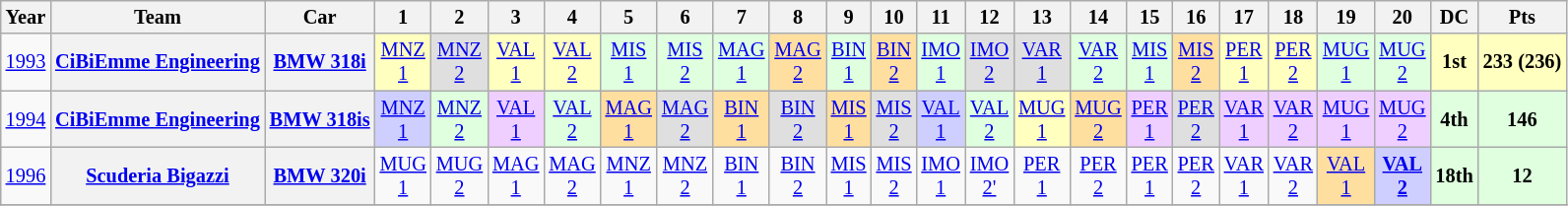<table class="wikitable" style="text-align:center; font-size:85%">
<tr>
<th>Year</th>
<th>Team</th>
<th>Car</th>
<th>1</th>
<th>2</th>
<th>3</th>
<th>4</th>
<th>5</th>
<th>6</th>
<th>7</th>
<th>8</th>
<th>9</th>
<th>10</th>
<th>11</th>
<th>12</th>
<th>13</th>
<th>14</th>
<th>15</th>
<th>16</th>
<th>17</th>
<th>18</th>
<th>19</th>
<th>20</th>
<th>DC</th>
<th>Pts</th>
</tr>
<tr>
<td><a href='#'>1993</a></td>
<th nowrap><a href='#'>CiBiEmme Engineering</a></th>
<th nowrap><a href='#'>BMW 318i</a></th>
<td style="background:#FFFFBF;"><a href='#'>MNZ<br>1</a><br></td>
<td style="background:#DFDFDF;"><a href='#'>MNZ<br>2</a><br></td>
<td style="background:#FFFFBF;"><a href='#'>VAL<br>1</a><br></td>
<td style="background:#FFFFBF;"><a href='#'>VAL<br>2</a><br></td>
<td style="background:#DFFFDF;"><a href='#'>MIS<br>1</a><br></td>
<td style="background:#DFFFDF;"><a href='#'>MIS<br>2</a><br></td>
<td style="background:#DFFFDF;"><a href='#'>MAG<br>1</a><br></td>
<td style="background:#FFDF9F;"><a href='#'>MAG<br>2</a><br></td>
<td style="background:#DFFFDF;"><a href='#'>BIN<br>1</a><br></td>
<td style="background:#FFDF9F;"><a href='#'>BIN<br>2</a><br></td>
<td style="background:#DFFFDF;"><a href='#'>IMO<br>1</a><br></td>
<td style="background:#DFDFDF;"><a href='#'>IMO<br>2</a><br></td>
<td style="background:#DFDFDF;"><a href='#'>VAR<br>1</a><br></td>
<td style="background:#DFFFDF;"><a href='#'>VAR<br>2</a><br></td>
<td style="background:#DFFFDF;"><a href='#'>MIS<br>1</a><br></td>
<td style="background:#FFDF9F;"><a href='#'>MIS<br>2</a><br></td>
<td style="background:#FFFFBF;"><a href='#'>PER<br>1</a><br></td>
<td style="background:#FFFFBF;"><a href='#'>PER<br>2</a><br></td>
<td style="background:#DFFFDF;"><a href='#'>MUG<br>1</a><br></td>
<td style="background:#DFFFDF;"><a href='#'>MUG<br>2</a><br></td>
<th style="background:#FFFFBF;">1st</th>
<th style="background:#FFFFBF;">233 (236)</th>
</tr>
<tr>
<td><a href='#'>1994</a></td>
<th nowrap><a href='#'>CiBiEmme Engineering</a></th>
<th nowrap><a href='#'>BMW 318is</a></th>
<td style="background:#CFCFFF;"><a href='#'>MNZ<br>1</a><br></td>
<td style="background:#DFFFDF;"><a href='#'>MNZ<br>2</a><br></td>
<td style="background:#EFCFFF;"><a href='#'>VAL<br>1</a><br></td>
<td style="background:#DFFFDF;"><a href='#'>VAL<br>2</a><br></td>
<td style="background:#FFDF9F;"><a href='#'>MAG<br>1</a><br></td>
<td style="background:#DFDFDF;"><a href='#'>MAG<br>2</a><br></td>
<td style="background:#FFDF9F;"><a href='#'>BIN<br>1</a><br></td>
<td style="background:#DFDFDF;"><a href='#'>BIN<br>2</a><br></td>
<td style="background:#FFDF9F;"><a href='#'>MIS<br>1</a><br></td>
<td style="background:#DFDFDF;"><a href='#'>MIS<br>2</a><br></td>
<td style="background:#CFCFFF;"><a href='#'>VAL<br>1</a><br></td>
<td style="background:#DFFFDF;"><a href='#'>VAL<br>2</a><br></td>
<td style="background:#FFFFBF;"><a href='#'>MUG<br>1</a><br></td>
<td style="background:#FFDF9F;"><a href='#'>MUG<br>2</a><br></td>
<td style="background:#EFCFFF;"><a href='#'>PER<br>1</a><br></td>
<td style="background:#DFDFDF;"><a href='#'>PER<br>2</a><br></td>
<td style="background:#EFCFFF;"><a href='#'>VAR<br>1</a><br></td>
<td style="background:#EFCFFF;"><a href='#'>VAR<br>2</a><br></td>
<td style="background:#EFCFFF;"><a href='#'>MUG<br>1</a><br></td>
<td style="background:#EFCFFF;"><a href='#'>MUG<br>2</a><br></td>
<th style="background:#DFFFDF;">4th</th>
<th style="background:#DFFFDF;">146</th>
</tr>
<tr>
<td><a href='#'>1996</a></td>
<th nowrap><a href='#'>Scuderia Bigazzi</a></th>
<th nowrap><a href='#'>BMW 320i</a></th>
<td><a href='#'>MUG<br>1</a></td>
<td><a href='#'>MUG<br>2</a></td>
<td><a href='#'>MAG<br>1</a></td>
<td><a href='#'>MAG<br>2</a></td>
<td><a href='#'>MNZ<br>1</a></td>
<td><a href='#'>MNZ<br>2</a></td>
<td><a href='#'>BIN<br>1</a></td>
<td><a href='#'>BIN<br>2</a></td>
<td><a href='#'>MIS<br>1</a></td>
<td><a href='#'>MIS<br>2</a></td>
<td><a href='#'>IMO<br>1</a></td>
<td><a href='#'>IMO<br>2'</a></td>
<td><a href='#'>PER<br>1</a></td>
<td><a href='#'>PER<br>2</a></td>
<td><a href='#'>PER<br>1</a></td>
<td><a href='#'>PER<br>2</a></td>
<td><a href='#'>VAR<br>1</a><br></td>
<td><a href='#'>VAR<br>2</a><br></td>
<td style="background:#FFDF9F;"><a href='#'>VAL<br>1</a><br></td>
<td style="background:#CFCFFF;"><a href='#'><strong>VAL<br>2</strong></a><br></td>
<th style="background:#DFFFDF;">18th</th>
<th style="background:#DFFFDF;">12</th>
</tr>
<tr>
</tr>
</table>
